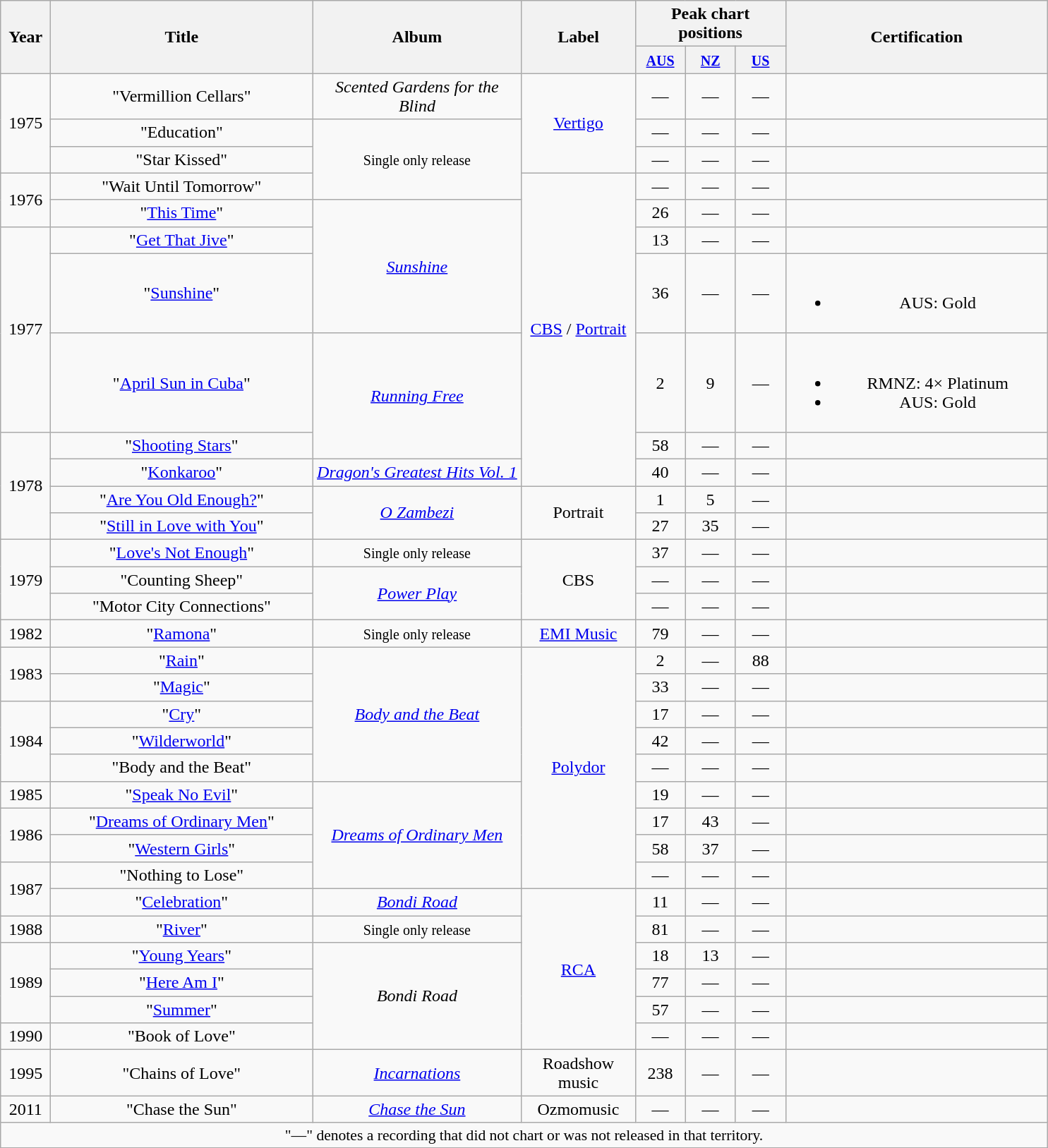<table class="wikitable plainrowheaders" style="text-align:center;" border="1">
<tr>
<th width="40px" rowspan="2">Year</th>
<th width="240px" rowspan="2">Title</th>
<th width="190px" rowspan="2">Album</th>
<th width="100px" rowspan="2">Label</th>
<th width="80px" colspan="3">Peak chart positions</th>
<th width="240px" rowspan="2">Certification</th>
</tr>
<tr>
<th width="40px"><small><a href='#'>AUS</a></small></th>
<th width="40px"><small><a href='#'>NZ</a></small></th>
<th width="40px"><small><a href='#'>US</a></small></th>
</tr>
<tr>
<td rowspan="3">1975</td>
<td align="center">"Vermillion Cellars"</td>
<td align="center"><em>Scented Gardens for the Blind</em></td>
<td rowspan="3"><a href='#'>Vertigo</a></td>
<td align="center">—</td>
<td align="center">—</td>
<td align="center">—</td>
<td></td>
</tr>
<tr>
<td align="center">"Education"</td>
<td align="center" rowspan="3"><small>Single only release</small></td>
<td align="center">—</td>
<td align="center">—</td>
<td align="center">—</td>
<td></td>
</tr>
<tr>
<td align="center">"Star Kissed"</td>
<td align="center">—</td>
<td align="center">—</td>
<td align="center">—</td>
<td></td>
</tr>
<tr>
<td rowspan="2">1976</td>
<td align="center">"Wait Until Tomorrow"</td>
<td rowspan="7"><a href='#'>CBS</a> / <a href='#'>Portrait</a></td>
<td align="center">—</td>
<td align="center">—</td>
<td align="center">—</td>
<td></td>
</tr>
<tr>
<td align="center">"<a href='#'>This Time</a>"</td>
<td rowspan="3"><em><a href='#'>Sunshine</a></em></td>
<td align="center">26</td>
<td align="center">—</td>
<td align="center">—</td>
<td></td>
</tr>
<tr>
<td rowspan="3">1977</td>
<td align="center">"<a href='#'>Get That Jive</a>"</td>
<td align="center">13</td>
<td align="center">—</td>
<td align="center">—</td>
<td></td>
</tr>
<tr>
<td align="center">"<a href='#'>Sunshine</a>"</td>
<td align="center">36</td>
<td align="center">—</td>
<td align="center">—</td>
<td><br><ul><li>AUS: Gold</li></ul></td>
</tr>
<tr>
<td align="center">"<a href='#'>April Sun in Cuba</a>"</td>
<td rowspan="2"><em><a href='#'>Running Free</a></em></td>
<td align="center">2</td>
<td align="center">9</td>
<td align="center">—</td>
<td><br><ul><li>RMNZ: 4× Platinum</li><li>AUS: Gold</li></ul></td>
</tr>
<tr>
<td rowspan="4">1978</td>
<td align="center">"<a href='#'>Shooting Stars</a>"</td>
<td align="center">58</td>
<td align="center">—</td>
<td align="center">—</td>
<td></td>
</tr>
<tr>
<td align="center">"<a href='#'>Konkaroo</a>"</td>
<td rowspan="1"><em><a href='#'>Dragon's Greatest Hits Vol. 1</a></em></td>
<td align="center">40</td>
<td align="center">—</td>
<td align="center">—</td>
<td></td>
</tr>
<tr>
<td align="center">"<a href='#'>Are You Old Enough?</a>"</td>
<td rowspan="2"><em><a href='#'>O Zambezi</a></em></td>
<td rowspan="2">Portrait</td>
<td align="center">1</td>
<td align="center">5</td>
<td align="center">—</td>
<td></td>
</tr>
<tr>
<td align="center">"<a href='#'>Still in Love with You</a>"</td>
<td align="center">27</td>
<td align="center">35</td>
<td align="center">—</td>
<td></td>
</tr>
<tr>
<td rowspan="3">1979</td>
<td align="center">"<a href='#'>Love's Not Enough</a>"</td>
<td align="center"><small>Single only release</small></td>
<td rowspan="3">CBS</td>
<td align="center">37</td>
<td align="center">—</td>
<td align="center">—</td>
<td></td>
</tr>
<tr>
<td align="center">"Counting Sheep"</td>
<td rowspan="2"><em><a href='#'>Power Play</a></em></td>
<td align="center">—</td>
<td align="center">—</td>
<td align="center">—</td>
<td></td>
</tr>
<tr>
<td align="center">"Motor City Connections"</td>
<td align="center">—</td>
<td align="center">—</td>
<td align="center">—</td>
<td></td>
</tr>
<tr>
<td rowspan="1">1982</td>
<td align="center">"<a href='#'>Ramona</a>"</td>
<td align="center"><small>Single only release</small></td>
<td rowspan="1"><a href='#'>EMI Music</a></td>
<td align="center">79</td>
<td align="center">—</td>
<td align="center">—</td>
<td></td>
</tr>
<tr>
<td rowspan="2">1983</td>
<td align="center">"<a href='#'>Rain</a>"</td>
<td rowspan="5"><em><a href='#'>Body and the Beat</a></em></td>
<td rowspan="9"><a href='#'>Polydor</a></td>
<td align="center">2</td>
<td align="center">—</td>
<td align="center">88</td>
<td></td>
</tr>
<tr>
<td align="center">"<a href='#'>Magic</a>"</td>
<td align="center">33</td>
<td align="center">—</td>
<td align="center">—</td>
<td></td>
</tr>
<tr>
<td rowspan="3">1984</td>
<td align="center">"<a href='#'>Cry</a>"</td>
<td align="center">17</td>
<td align="center">—</td>
<td align="center">—</td>
<td></td>
</tr>
<tr>
<td align="center">"<a href='#'>Wilderworld</a>"</td>
<td align="center">42</td>
<td align="center">—</td>
<td align="center">—</td>
<td></td>
</tr>
<tr>
<td align="center">"Body and the Beat"</td>
<td align="center">—</td>
<td align="center">—</td>
<td align="center">—</td>
<td></td>
</tr>
<tr>
<td rowspan="1">1985</td>
<td align="center">"<a href='#'>Speak No Evil</a>"</td>
<td rowspan="4"><em><a href='#'>Dreams of Ordinary Men</a></em></td>
<td align="center">19</td>
<td align="center">—</td>
<td align="center">—</td>
<td></td>
</tr>
<tr>
<td rowspan="2">1986</td>
<td align="center">"<a href='#'>Dreams of Ordinary Men</a>"</td>
<td align="center">17</td>
<td align="center">43</td>
<td align="center">—</td>
<td></td>
</tr>
<tr>
<td align="center">"<a href='#'>Western Girls</a>"</td>
<td align="center">58</td>
<td align="center">37</td>
<td align="center">—</td>
<td></td>
</tr>
<tr>
<td rowspan="2">1987</td>
<td align="center">"Nothing to Lose"</td>
<td align="center">—</td>
<td align="center">—</td>
<td align="center">—</td>
<td></td>
</tr>
<tr>
<td align="center">"<a href='#'>Celebration</a>"</td>
<td rowspan="1"><em><a href='#'>Bondi Road</a></em></td>
<td rowspan="6"><a href='#'>RCA</a></td>
<td align="center">11</td>
<td align="center">—</td>
<td align="center">—</td>
<td></td>
</tr>
<tr>
<td rowspan="1">1988</td>
<td align="center">"<a href='#'>River</a>"</td>
<td align="center"><small>Single only release</small></td>
<td align="center">81</td>
<td align="center">—</td>
<td align="center">—</td>
<td></td>
</tr>
<tr>
<td rowspan="3">1989</td>
<td align="center">"<a href='#'>Young Years</a>"</td>
<td rowspan="4"><em>Bondi Road</em></td>
<td align="center">18</td>
<td align="center">13</td>
<td align="center">—</td>
<td></td>
</tr>
<tr>
<td align="center">"<a href='#'>Here Am I</a>"</td>
<td align="center">77</td>
<td align="center">—</td>
<td align="center">—</td>
<td></td>
</tr>
<tr>
<td align="center">"<a href='#'>Summer</a>"</td>
<td align="center">57</td>
<td align="center">—</td>
<td align="center">—</td>
<td></td>
</tr>
<tr>
<td rowspan="1">1990</td>
<td align="center">"Book of Love"</td>
<td align="center">—</td>
<td align="center">—</td>
<td align="center">—</td>
<td></td>
</tr>
<tr>
<td rowspan="1">1995</td>
<td align="center">"Chains of Love"</td>
<td rowspan="1"><em><a href='#'>Incarnations</a></em></td>
<td rowspan="1">Roadshow music</td>
<td align="center">238</td>
<td align="center">—</td>
<td align="center">—</td>
<td></td>
</tr>
<tr>
<td rowspan="1">2011</td>
<td align="center">"Chase the Sun"</td>
<td rowspan="1"><em><a href='#'>Chase the Sun</a></em></td>
<td rowspan="1">Ozmomusic</td>
<td align="center">—</td>
<td align="center">—</td>
<td align="center">—</td>
<td></td>
</tr>
<tr>
<td colspan="8" style="font-size:90%" align="center">"—" denotes a recording that did not chart or was not released in that territory.</td>
</tr>
<tr>
</tr>
</table>
